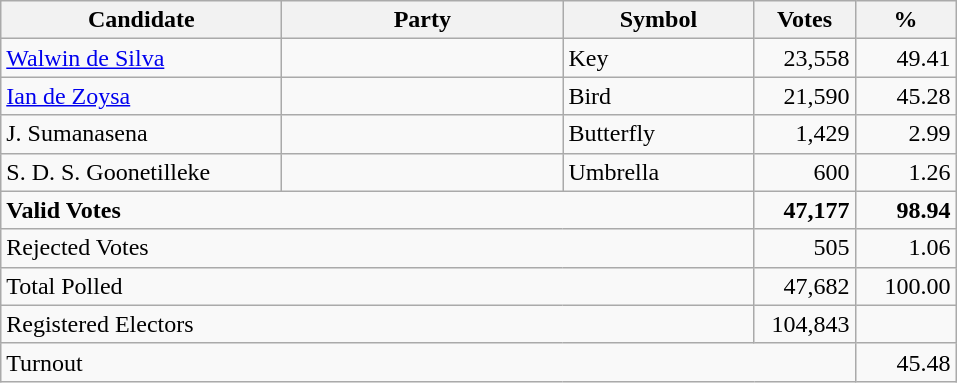<table class="wikitable" border="1" style="text-align:right;">
<tr>
<th align=left width="180">Candidate</th>
<th align=left width="180">Party</th>
<th align=left width="120">Symbol</th>
<th align=left width="60">Votes</th>
<th align=left width="60">%</th>
</tr>
<tr>
<td align=left><a href='#'>Walwin de Silva</a></td>
<td></td>
<td align=left>Key</td>
<td align=right>23,558</td>
<td align=right>49.41</td>
</tr>
<tr>
<td align=left><a href='#'>Ian de Zoysa</a></td>
<td></td>
<td align=left>Bird</td>
<td align=right>21,590</td>
<td align=right>45.28</td>
</tr>
<tr>
<td align=left>J. Sumanasena</td>
<td></td>
<td align=left>Butterfly</td>
<td align=right>1,429</td>
<td align=right>2.99</td>
</tr>
<tr>
<td align=left>S. D. S. Goonetilleke</td>
<td></td>
<td align=left>Umbrella</td>
<td align=right>600</td>
<td align=right>1.26</td>
</tr>
<tr>
<td align=left colspan=3><strong>Valid Votes</strong></td>
<td align=right><strong>47,177</strong></td>
<td align=right><strong>98.94</strong></td>
</tr>
<tr>
<td align=left colspan=3>Rejected Votes</td>
<td align=right>505</td>
<td align=right>1.06</td>
</tr>
<tr>
<td align=left colspan=3>Total Polled</td>
<td align=right>47,682</td>
<td align=right>100.00</td>
</tr>
<tr>
<td align=left colspan=3>Registered Electors</td>
<td align=right>104,843</td>
<td></td>
</tr>
<tr>
<td align=left colspan=4>Turnout</td>
<td align=right>45.48</td>
</tr>
</table>
